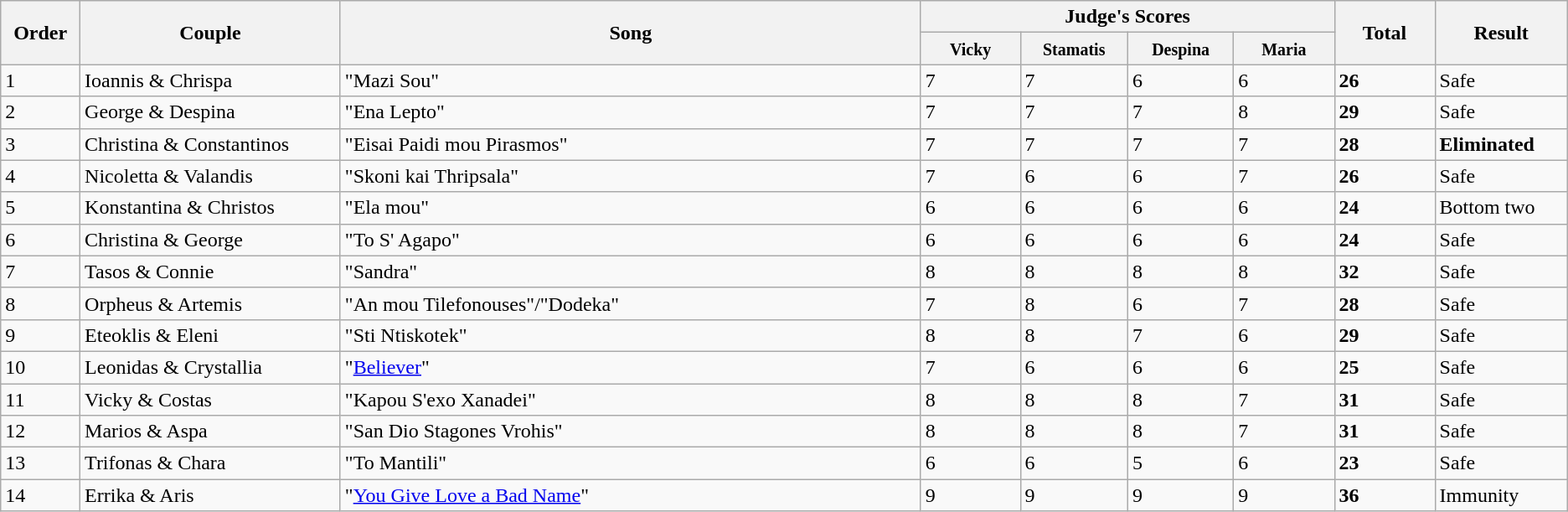<table class="wikitable sortable center">
<tr>
<th rowspan="2" style="width: 4em">Order</th>
<th rowspan="2" style="width: 17em">Couple</th>
<th rowspan="2" style="width: 40em">Song</th>
<th colspan="4">Judge's Scores</th>
<th rowspan="2" style="width: 6em">Total</th>
<th rowspan="2" style="width: 7em">Result</th>
</tr>
<tr>
<th style="width: 6em"><small>Vicky</small></th>
<th style="width: 6em"><small>Stamatis</small></th>
<th style="width: 6em"><small>Despina</small></th>
<th style="width: 6em"><small>Maria</small></th>
</tr>
<tr>
<td>1</td>
<td>Ioannis & Chrispa</td>
<td>"Mazi Sou"</td>
<td>7</td>
<td>7</td>
<td>6</td>
<td>6</td>
<td><strong>26</strong></td>
<td>Safe</td>
</tr>
<tr>
<td>2</td>
<td>George & Despina</td>
<td>"Ena Lepto"</td>
<td>7</td>
<td>7</td>
<td>7</td>
<td>8</td>
<td><strong>29</strong></td>
<td>Safe</td>
</tr>
<tr>
<td>3</td>
<td>Christina & Constantinos</td>
<td>"Eisai Paidi mou Pirasmos"</td>
<td>7</td>
<td>7</td>
<td>7</td>
<td>7</td>
<td><strong>28</strong></td>
<td><strong>Eliminated</strong></td>
</tr>
<tr>
<td>4</td>
<td>Nicoletta & Valandis</td>
<td>"Skoni kai Thripsala"</td>
<td>7</td>
<td>6</td>
<td>6</td>
<td>7</td>
<td><strong>26</strong></td>
<td>Safe</td>
</tr>
<tr>
<td>5</td>
<td>Konstantina & Christos</td>
<td>"Ela mou"</td>
<td>6</td>
<td>6</td>
<td>6</td>
<td>6</td>
<td><strong>24</strong></td>
<td>Bottom two</td>
</tr>
<tr>
<td>6</td>
<td>Christina & George</td>
<td>"To S' Agapo"</td>
<td>6</td>
<td>6</td>
<td>6</td>
<td>6</td>
<td><strong>24</strong></td>
<td>Safe</td>
</tr>
<tr>
<td>7</td>
<td>Tasos & Connie</td>
<td>"Sandra"</td>
<td>8</td>
<td>8</td>
<td>8</td>
<td>8</td>
<td><strong>32</strong></td>
<td>Safe</td>
</tr>
<tr>
<td>8</td>
<td>Orpheus & Artemis</td>
<td>"An mou Tilefonouses"/"Dodeka"</td>
<td>7</td>
<td>8</td>
<td>6</td>
<td>7</td>
<td><strong>28</strong></td>
<td>Safe</td>
</tr>
<tr>
<td>9</td>
<td>Eteoklis & Eleni</td>
<td>"Sti Ntiskotek"</td>
<td>8</td>
<td>8</td>
<td>7</td>
<td>6</td>
<td><strong>29</strong></td>
<td>Safe</td>
</tr>
<tr>
<td>10</td>
<td>Leonidas & Crystallia</td>
<td>"<a href='#'>Believer</a>"</td>
<td>7</td>
<td>6</td>
<td>6</td>
<td>6</td>
<td><strong>25</strong></td>
<td>Safe</td>
</tr>
<tr>
<td>11</td>
<td>Vicky & Costas</td>
<td>"Kapou S'exo Xanadei"</td>
<td>8</td>
<td>8</td>
<td>8</td>
<td>7</td>
<td><strong>31</strong></td>
<td>Safe</td>
</tr>
<tr>
<td>12</td>
<td>Marios & Aspa</td>
<td>"San Dio Stagones Vrohis"</td>
<td>8</td>
<td>8</td>
<td>8</td>
<td>7</td>
<td><strong>31</strong></td>
<td>Safe</td>
</tr>
<tr>
<td>13</td>
<td>Trifonas & Chara</td>
<td>"To Mantili"</td>
<td>6</td>
<td>6</td>
<td>5</td>
<td>6</td>
<td><strong>23</strong></td>
<td>Safe</td>
</tr>
<tr>
<td>14</td>
<td>Errika & Aris</td>
<td>"<a href='#'>You Give Love a Bad Name</a>"</td>
<td>9</td>
<td>9</td>
<td>9</td>
<td>9</td>
<td><strong>36</strong></td>
<td>Immunity</td>
</tr>
</table>
